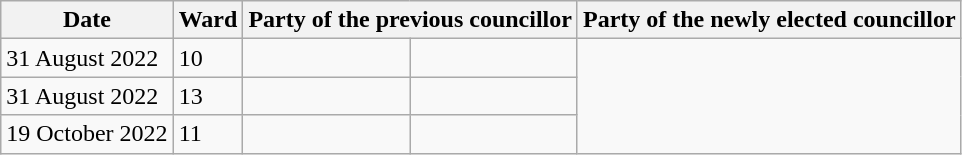<table class="wikitable">
<tr>
<th>Date</th>
<th>Ward</th>
<th colspan=2>Party of the previous councillor</th>
<th colspan=2>Party of the newly elected councillor</th>
</tr>
<tr>
<td>31 August 2022</td>
<td>10</td>
<td></td>
<td></td>
</tr>
<tr>
<td>31 August 2022</td>
<td>13</td>
<td></td>
<td></td>
</tr>
<tr>
<td>19 October 2022</td>
<td>11</td>
<td></td>
<td></td>
</tr>
</table>
